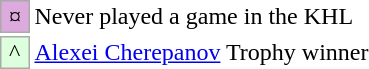<table>
<tr>
<td bgcolor="#ddaadd" style="border:solid 1px #AAAAAA"> ¤ </td>
<td>Never played a game in the KHL</td>
</tr>
<tr>
<td bgcolor="#ddffdd" style="border:solid 1px #AAAAAA"> ^ </td>
<td><a href='#'>Alexei Cherepanov</a> Trophy winner</td>
</tr>
</table>
